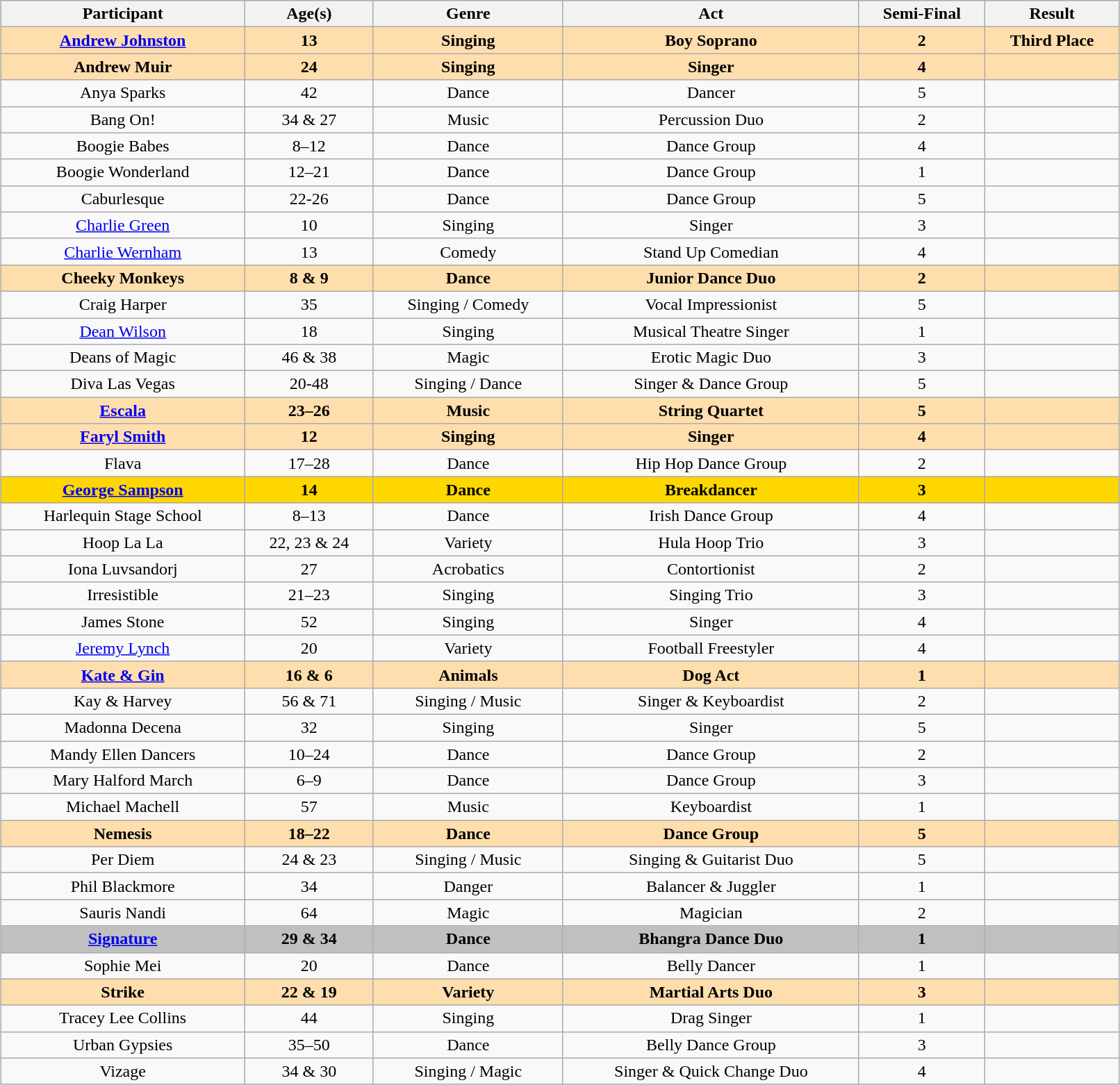<table class="wikitable sortable" style="margin-left: auto; margin-right: auto; border: none; width:85%; text-align:center;">
<tr valign="top">
<th>Participant</th>
<th class="unsortable">Age(s) </th>
<th>Genre</th>
<th class="unsortable">Act</th>
<th>Semi-Final</th>
<th>Result</th>
</tr>
<tr bgcolor=navajowhite>
<td><strong><a href='#'>Andrew Johnston</a></strong></td>
<td><strong>13</strong></td>
<td><strong>Singing</strong></td>
<td><strong>Boy Soprano</strong></td>
<td><strong>2</strong></td>
<td><strong>Third Place</strong></td>
</tr>
<tr bgcolor=navajowhite>
<td><strong>Andrew Muir</strong></td>
<td><strong>24</strong></td>
<td><strong>Singing</strong></td>
<td><strong>Singer</strong></td>
<td><strong>4</strong></td>
<td><strong></strong></td>
</tr>
<tr>
<td>Anya Sparks</td>
<td>42</td>
<td>Dance</td>
<td>Dancer</td>
<td>5</td>
<td></td>
</tr>
<tr>
<td>Bang On!</td>
<td>34 & 27</td>
<td>Music</td>
<td>Percussion Duo</td>
<td>2</td>
<td></td>
</tr>
<tr>
<td>Boogie Babes</td>
<td>8–12</td>
<td>Dance</td>
<td>Dance Group</td>
<td>4</td>
<td></td>
</tr>
<tr>
<td>Boogie Wonderland</td>
<td>12–21</td>
<td>Dance</td>
<td>Dance Group</td>
<td>1</td>
<td></td>
</tr>
<tr>
<td>Caburlesque</td>
<td>22-26</td>
<td>Dance</td>
<td>Dance Group</td>
<td>5</td>
<td></td>
</tr>
<tr>
<td><a href='#'>Charlie Green</a></td>
<td>10</td>
<td>Singing</td>
<td>Singer</td>
<td>3</td>
<td></td>
</tr>
<tr>
<td><a href='#'>Charlie Wernham</a></td>
<td>13</td>
<td>Comedy</td>
<td>Stand Up Comedian</td>
<td>4</td>
<td></td>
</tr>
<tr bgcolor=navajowhite>
<td><strong>Cheeky Monkeys</strong></td>
<td><strong>8 & 9</strong></td>
<td><strong>Dance</strong></td>
<td><strong>Junior Dance Duo</strong></td>
<td><strong>2</strong></td>
<td><strong></strong></td>
</tr>
<tr>
<td>Craig Harper</td>
<td>35</td>
<td>Singing / Comedy</td>
<td>Vocal Impressionist</td>
<td>5</td>
<td></td>
</tr>
<tr>
<td><a href='#'>Dean Wilson</a></td>
<td>18</td>
<td>Singing</td>
<td>Musical Theatre Singer</td>
<td>1</td>
<td></td>
</tr>
<tr>
<td>Deans of Magic</td>
<td>46 & 38</td>
<td>Magic</td>
<td>Erotic Magic Duo</td>
<td>3</td>
<td></td>
</tr>
<tr>
<td>Diva Las Vegas</td>
<td>20-48</td>
<td>Singing / Dance</td>
<td>Singer & Dance Group</td>
<td>5</td>
<td></td>
</tr>
<tr bgcolor=navajowhite>
<td><strong><a href='#'>Escala</a></strong></td>
<td><strong>23–26</strong></td>
<td><strong>Music</strong></td>
<td><strong>String Quartet</strong></td>
<td><strong>5</strong></td>
<td><strong></strong></td>
</tr>
<tr bgcolor=navajowhite>
<td><strong><a href='#'>Faryl Smith</a></strong></td>
<td><strong>12</strong></td>
<td><strong>Singing</strong></td>
<td><strong>Singer</strong></td>
<td><strong>4</strong></td>
<td><strong></strong></td>
</tr>
<tr>
<td>Flava</td>
<td>17–28</td>
<td>Dance</td>
<td>Hip Hop Dance Group</td>
<td>2</td>
<td></td>
</tr>
<tr bgcolor=gold>
<td><strong><a href='#'>George Sampson</a></strong></td>
<td><strong>14</strong></td>
<td><strong>Dance</strong></td>
<td><strong>Breakdancer</strong></td>
<td><strong>3</strong></td>
<td><strong></strong></td>
</tr>
<tr>
<td>Harlequin Stage School</td>
<td>8–13</td>
<td>Dance</td>
<td>Irish Dance Group</td>
<td>4</td>
<td></td>
</tr>
<tr>
<td>Hoop La La</td>
<td>22, 23 & 24</td>
<td>Variety</td>
<td>Hula Hoop Trio</td>
<td>3</td>
<td></td>
</tr>
<tr>
<td>Iona Luvsandorj</td>
<td>27</td>
<td>Acrobatics</td>
<td>Contortionist</td>
<td>2</td>
<td></td>
</tr>
<tr>
<td>Irresistible</td>
<td>21–23</td>
<td>Singing</td>
<td>Singing Trio</td>
<td>3</td>
<td></td>
</tr>
<tr>
<td>James Stone</td>
<td>52</td>
<td>Singing</td>
<td>Singer</td>
<td>4</td>
<td></td>
</tr>
<tr>
<td><a href='#'>Jeremy Lynch</a></td>
<td>20</td>
<td>Variety</td>
<td>Football Freestyler</td>
<td>4</td>
<td></td>
</tr>
<tr bgcolor=navajowhite>
<td><strong><a href='#'>Kate & Gin</a></strong></td>
<td><strong>16 & 6</strong> </td>
<td><strong>Animals</strong></td>
<td><strong>Dog Act</strong></td>
<td><strong>1</strong></td>
<td><strong></strong></td>
</tr>
<tr>
<td>Kay & Harvey</td>
<td>56 & 71</td>
<td>Singing / Music</td>
<td>Singer & Keyboardist</td>
<td>2</td>
<td></td>
</tr>
<tr>
<td>Madonna Decena</td>
<td>32</td>
<td>Singing</td>
<td>Singer</td>
<td>5</td>
<td></td>
</tr>
<tr>
<td>Mandy Ellen Dancers</td>
<td>10–24</td>
<td>Dance</td>
<td>Dance Group</td>
<td>2</td>
<td></td>
</tr>
<tr>
<td>Mary Halford March</td>
<td>6–9</td>
<td>Dance</td>
<td>Dance Group</td>
<td>3</td>
<td></td>
</tr>
<tr>
<td>Michael Machell</td>
<td>57</td>
<td>Music</td>
<td>Keyboardist</td>
<td>1</td>
<td></td>
</tr>
<tr bgcolor=navajowhite>
<td><strong>Nemesis </strong></td>
<td><strong>18–22 </strong></td>
<td><strong>Dance </strong></td>
<td><strong>Dance Group</strong></td>
<td><strong>5</strong></td>
<td><strong></strong></td>
</tr>
<tr>
<td>Per Diem</td>
<td>24 & 23</td>
<td>Singing / Music</td>
<td>Singing & Guitarist Duo</td>
<td>5</td>
<td></td>
</tr>
<tr>
<td>Phil Blackmore</td>
<td>34</td>
<td>Danger</td>
<td>Balancer & Juggler</td>
<td>1</td>
<td></td>
</tr>
<tr>
<td>Sauris Nandi</td>
<td>64</td>
<td>Magic</td>
<td>Magician</td>
<td>2</td>
<td></td>
</tr>
<tr bgcolor=silver>
<td><strong><a href='#'>Signature</a></strong></td>
<td><strong>29 & 34</strong></td>
<td><strong>Dance</strong></td>
<td><strong>Bhangra Dance Duo</strong></td>
<td><strong>1</strong></td>
<td><strong></strong></td>
</tr>
<tr>
<td>Sophie Mei</td>
<td>20</td>
<td>Dance</td>
<td>Belly Dancer</td>
<td>1</td>
<td></td>
</tr>
<tr bgcolor=navajowhite>
<td><strong>Strike</strong></td>
<td><strong>22 & 19</strong></td>
<td><strong>Variety</strong></td>
<td><strong>Martial Arts Duo</strong></td>
<td><strong>3</strong></td>
<td><strong></strong></td>
</tr>
<tr>
<td>Tracey Lee Collins</td>
<td>44</td>
<td>Singing</td>
<td>Drag Singer</td>
<td>1</td>
<td></td>
</tr>
<tr>
<td>Urban Gypsies</td>
<td>35–50</td>
<td>Dance</td>
<td>Belly Dance Group</td>
<td>3</td>
<td></td>
</tr>
<tr>
<td>Vizage</td>
<td>34 & 30</td>
<td>Singing / Magic</td>
<td>Singer & Quick Change Duo</td>
<td>4</td>
<td></td>
</tr>
</table>
